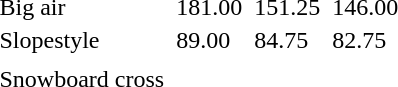<table>
<tr>
<td>Big air</td>
<td></td>
<td>181.00</td>
<td></td>
<td>151.25</td>
<td></td>
<td>146.00</td>
</tr>
<tr>
<td>Slopestyle</td>
<td></td>
<td>89.00</td>
<td></td>
<td>84.75</td>
<td></td>
<td>82.75</td>
</tr>
<tr>
<td></td>
<td colspan="2"></td>
<td colspan="2"></td>
<td colspan="2"></td>
</tr>
<tr>
<td>Snowboard cross</td>
<td colspan="2"></td>
<td colspan="2"></td>
<td colspan="2"></td>
</tr>
</table>
